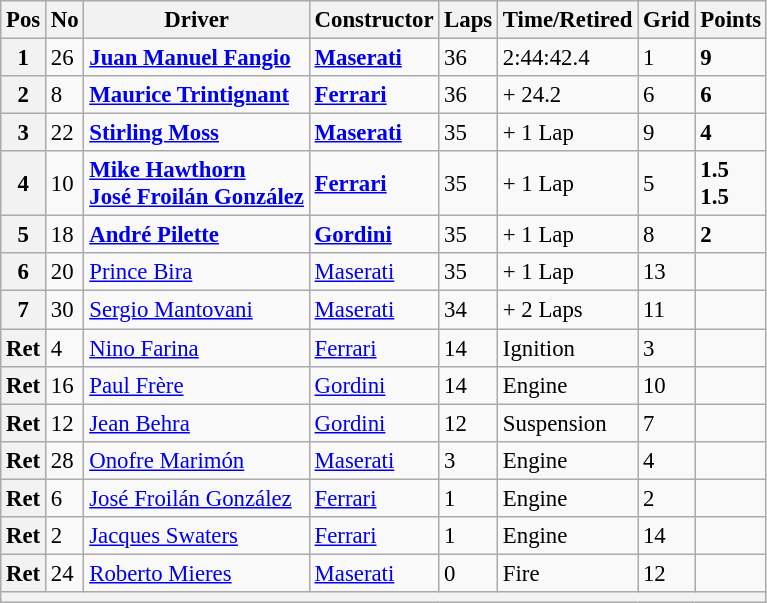<table class="wikitable" style="font-size:95%;">
<tr>
<th>Pos</th>
<th>No</th>
<th>Driver</th>
<th>Constructor</th>
<th>Laps</th>
<th>Time/Retired</th>
<th>Grid</th>
<th>Points</th>
</tr>
<tr>
<th>1</th>
<td>26</td>
<td> <strong><a href='#'>Juan Manuel Fangio</a></strong></td>
<td><strong><a href='#'>Maserati</a></strong></td>
<td>36</td>
<td>2:44:42.4</td>
<td>1</td>
<td><strong>9</strong></td>
</tr>
<tr>
<th>2</th>
<td>8</td>
<td> <strong><a href='#'>Maurice Trintignant</a></strong></td>
<td><strong><a href='#'>Ferrari</a></strong></td>
<td>36</td>
<td>+ 24.2</td>
<td>6</td>
<td><strong>6</strong></td>
</tr>
<tr>
<th>3</th>
<td>22</td>
<td> <strong><a href='#'>Stirling Moss</a></strong></td>
<td><strong><a href='#'>Maserati</a></strong></td>
<td>35</td>
<td>+ 1 Lap</td>
<td>9</td>
<td><strong>4</strong></td>
</tr>
<tr>
<th>4</th>
<td>10</td>
<td> <strong><a href='#'>Mike Hawthorn</a></strong><br> <strong><a href='#'>José Froilán González</a></strong></td>
<td><strong><a href='#'>Ferrari</a></strong></td>
<td>35</td>
<td>+ 1 Lap</td>
<td>5</td>
<td><strong>1.5</strong><br><strong>1.5</strong></td>
</tr>
<tr>
<th>5</th>
<td>18</td>
<td> <strong><a href='#'>André Pilette</a></strong></td>
<td><strong><a href='#'>Gordini</a></strong></td>
<td>35</td>
<td>+ 1 Lap</td>
<td>8</td>
<td><strong>2</strong></td>
</tr>
<tr>
<th>6</th>
<td>20</td>
<td> <a href='#'>Prince Bira</a></td>
<td><a href='#'>Maserati</a></td>
<td>35</td>
<td>+ 1 Lap</td>
<td>13</td>
<td> </td>
</tr>
<tr>
<th>7</th>
<td>30</td>
<td> <a href='#'>Sergio Mantovani</a></td>
<td><a href='#'>Maserati</a></td>
<td>34</td>
<td>+ 2 Laps</td>
<td>11</td>
<td> </td>
</tr>
<tr>
<th>Ret</th>
<td>4</td>
<td> <a href='#'>Nino Farina</a></td>
<td><a href='#'>Ferrari</a></td>
<td>14</td>
<td>Ignition</td>
<td>3</td>
<td> </td>
</tr>
<tr>
<th>Ret</th>
<td>16</td>
<td> <a href='#'>Paul Frère</a></td>
<td><a href='#'>Gordini</a></td>
<td>14</td>
<td>Engine</td>
<td>10</td>
<td> </td>
</tr>
<tr>
<th>Ret</th>
<td>12</td>
<td> <a href='#'>Jean Behra</a></td>
<td><a href='#'>Gordini</a></td>
<td>12</td>
<td>Suspension</td>
<td>7</td>
<td> </td>
</tr>
<tr>
<th>Ret</th>
<td>28</td>
<td> <a href='#'>Onofre Marimón</a></td>
<td><a href='#'>Maserati</a></td>
<td>3</td>
<td>Engine</td>
<td>4</td>
<td> </td>
</tr>
<tr>
<th>Ret</th>
<td>6</td>
<td> <a href='#'>José Froilán González</a></td>
<td><a href='#'>Ferrari</a></td>
<td>1</td>
<td>Engine</td>
<td>2</td>
<td> </td>
</tr>
<tr>
<th>Ret</th>
<td>2</td>
<td> <a href='#'>Jacques Swaters</a></td>
<td><a href='#'>Ferrari</a></td>
<td>1</td>
<td>Engine</td>
<td>14</td>
<td> </td>
</tr>
<tr>
<th>Ret</th>
<td>24</td>
<td> <a href='#'>Roberto Mieres</a></td>
<td><a href='#'>Maserati</a></td>
<td>0</td>
<td>Fire</td>
<td>12</td>
<td> </td>
</tr>
<tr>
<th colspan="8"></th>
</tr>
</table>
